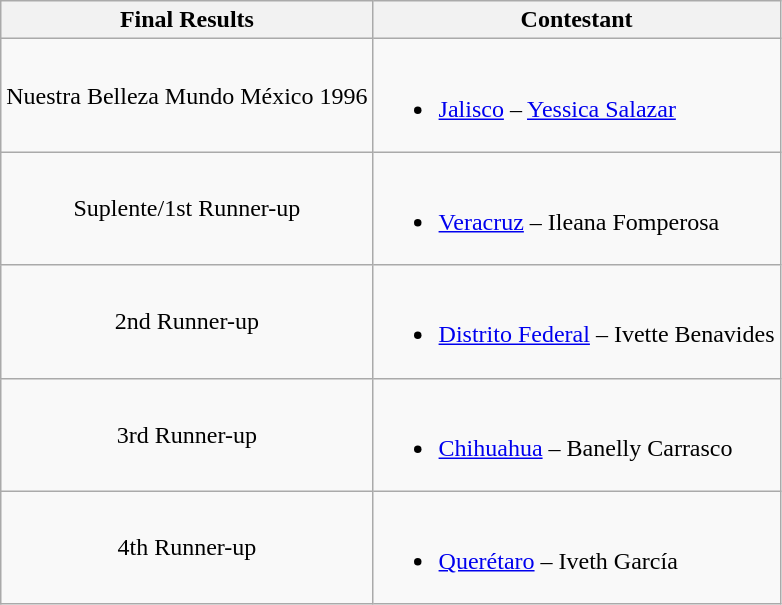<table class="wikitable">
<tr>
<th>Final Results</th>
<th>Contestant</th>
</tr>
<tr>
<td align="center">Nuestra Belleza Mundo México 1996</td>
<td><br><ul><li> <a href='#'>Jalisco</a> – <a href='#'>Yessica Salazar</a></li></ul></td>
</tr>
<tr>
<td align="center">Suplente/1st Runner-up</td>
<td><br><ul><li> <a href='#'>Veracruz</a> – Ileana Fomperosa</li></ul></td>
</tr>
<tr>
<td align="center">2nd Runner-up</td>
<td><br><ul><li> <a href='#'>Distrito Federal</a> – Ivette Benavides</li></ul></td>
</tr>
<tr>
<td align="center">3rd Runner-up</td>
<td><br><ul><li> <a href='#'>Chihuahua</a> – Banelly Carrasco</li></ul></td>
</tr>
<tr>
<td align="center">4th Runner-up</td>
<td><br><ul><li> <a href='#'>Querétaro</a> – Iveth García</li></ul></td>
</tr>
</table>
